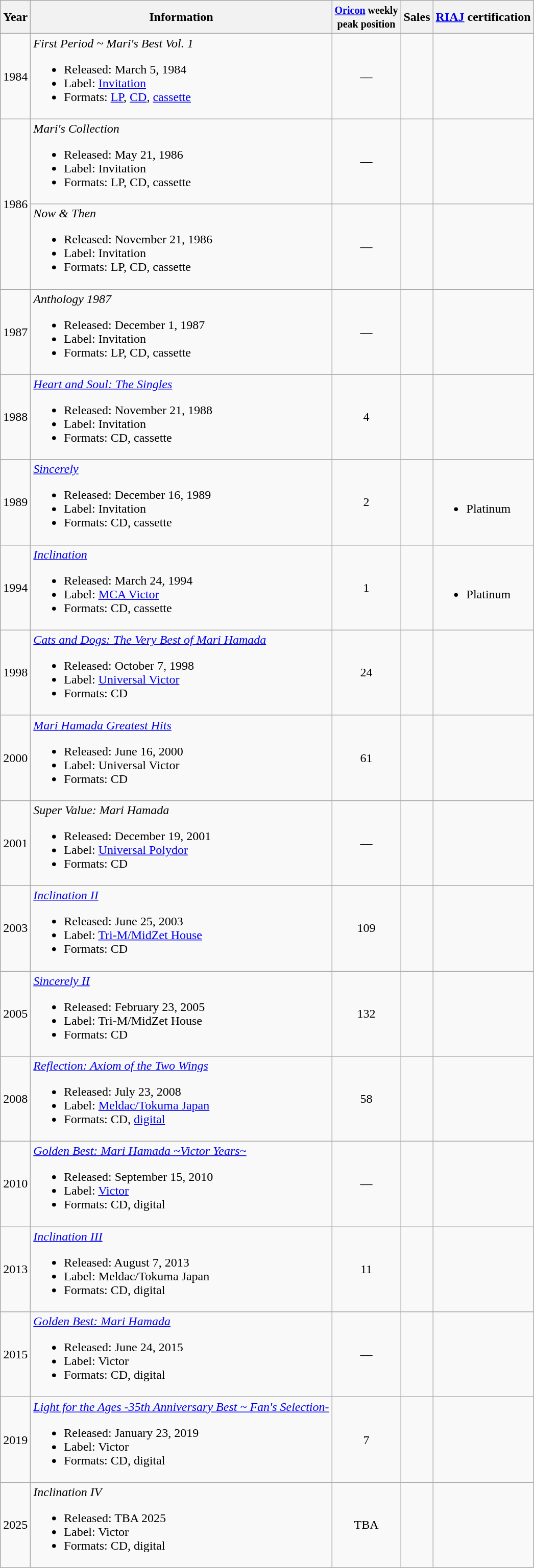<table class="wikitable">
<tr>
<th>Year</th>
<th>Information</th>
<th><small><a href='#'>Oricon</a> weekly<br>peak position</small></th>
<th>Sales<br></th>
<th><a href='#'>RIAJ</a> certification</th>
</tr>
<tr>
<td>1984</td>
<td><em>First Period ~ Mari's Best Vol. 1</em><br><ul><li>Released: March 5, 1984</li><li>Label: <a href='#'>Invitation</a></li><li>Formats: <a href='#'>LP</a>, <a href='#'>CD</a>, <a href='#'>cassette</a></li></ul></td>
<td style="text-align:center;">—</td>
<td align="left"></td>
<td align="left"></td>
</tr>
<tr>
<td rowspan="2">1986</td>
<td><em>Mari's Collection</em><br><ul><li>Released: May 21, 1986</li><li>Label: Invitation</li><li>Formats: LP, CD, cassette</li></ul></td>
<td style="text-align:center;">—</td>
<td align="left"></td>
<td align="left"></td>
</tr>
<tr>
<td><em>Now & Then</em><br><ul><li>Released: November 21, 1986</li><li>Label: Invitation</li><li>Formats: LP, CD, cassette</li></ul></td>
<td style="text-align:center;">—</td>
<td align="left"></td>
<td align="left"></td>
</tr>
<tr>
<td>1987</td>
<td><em>Anthology 1987</em><br><ul><li>Released: December 1, 1987</li><li>Label: Invitation</li><li>Formats: LP, CD, cassette</li></ul></td>
<td style="text-align:center;">—</td>
<td align="left"></td>
<td align="left"></td>
</tr>
<tr>
<td>1988</td>
<td><em><a href='#'>Heart and Soul: The Singles</a></em><br><ul><li>Released: November 21, 1988</li><li>Label: Invitation</li><li>Formats: CD, cassette</li></ul></td>
<td style="text-align:center;">4</td>
<td align="left"></td>
<td align="left"></td>
</tr>
<tr>
<td>1989</td>
<td><em><a href='#'>Sincerely</a></em><br><ul><li>Released: December 16, 1989</li><li>Label: Invitation</li><li>Formats: CD, cassette</li></ul></td>
<td style="text-align:center;">2</td>
<td align="left"></td>
<td align="left"><br><ul><li>Platinum</li></ul></td>
</tr>
<tr>
<td>1994</td>
<td><em><a href='#'>Inclination</a></em><br><ul><li>Released: March 24, 1994</li><li>Label: <a href='#'>MCA Victor</a></li><li>Formats: CD, cassette</li></ul></td>
<td style="text-align:center;">1</td>
<td align="left"></td>
<td align="left"><br><ul><li>Platinum</li></ul></td>
</tr>
<tr>
<td>1998</td>
<td><em><a href='#'>Cats and Dogs: The Very Best of Mari Hamada</a></em><br><ul><li>Released: October 7, 1998</li><li>Label: <a href='#'>Universal Victor</a></li><li>Formats: CD</li></ul></td>
<td style="text-align:center;">24</td>
<td align="left"></td>
<td align="left"></td>
</tr>
<tr>
<td>2000</td>
<td><em><a href='#'>Mari Hamada Greatest Hits</a></em><br><ul><li>Released: June 16, 2000</li><li>Label: Universal Victor</li><li>Formats: CD</li></ul></td>
<td style="text-align:center;">61</td>
<td align="left"></td>
<td align="left"></td>
</tr>
<tr>
<td>2001</td>
<td><em>Super Value: Mari Hamada</em><br><ul><li>Released: December 19, 2001</li><li>Label: <a href='#'>Universal Polydor</a></li><li>Formats: CD</li></ul></td>
<td style="text-align:center;">—</td>
<td align="left"></td>
<td align="left"></td>
</tr>
<tr>
<td>2003</td>
<td><em><a href='#'>Inclination II</a></em><br><ul><li>Released: June 25, 2003</li><li>Label: <a href='#'>Tri-M/MidZet House</a></li><li>Formats: CD</li></ul></td>
<td style="text-align:center;">109</td>
<td align="left"></td>
<td align="left"></td>
</tr>
<tr>
<td>2005</td>
<td><em><a href='#'>Sincerely II</a></em><br><ul><li>Released: February 23, 2005</li><li>Label: Tri-M/MidZet House</li><li>Formats: CD</li></ul></td>
<td style="text-align:center;">132</td>
<td align="left"></td>
<td align="left"></td>
</tr>
<tr>
<td>2008</td>
<td><em><a href='#'>Reflection: Axiom of the Two Wings</a></em><br><ul><li>Released: July 23, 2008</li><li>Label: <a href='#'>Meldac/Tokuma Japan</a></li><li>Formats: CD, <a href='#'>digital</a></li></ul></td>
<td style="text-align:center;">58</td>
<td align="left"></td>
<td align="left"></td>
</tr>
<tr>
<td>2010</td>
<td><em><a href='#'>Golden Best: Mari Hamada ~Victor Years~</a></em><br><ul><li>Released: September 15, 2010</li><li>Label: <a href='#'>Victor</a></li><li>Formats: CD, digital</li></ul></td>
<td style="text-align:center;">—</td>
<td align="left"></td>
<td align="left"></td>
</tr>
<tr>
<td>2013</td>
<td><em><a href='#'>Inclination III</a></em><br><ul><li>Released: August 7, 2013</li><li>Label: Meldac/Tokuma Japan</li><li>Formats: CD, digital</li></ul></td>
<td style="text-align:center;">11</td>
<td align="left"></td>
<td align="left"></td>
</tr>
<tr>
<td>2015</td>
<td><em><a href='#'>Golden Best: Mari Hamada</a></em><br><ul><li>Released: June 24, 2015</li><li>Label: Victor</li><li>Formats: CD, digital</li></ul></td>
<td style="text-align:center;">—</td>
<td align="left"></td>
<td align="left"></td>
</tr>
<tr>
<td>2019</td>
<td><em><a href='#'>Light for the Ages -35th Anniversary Best ~ Fan's Selection-</a></em><br><ul><li>Released: January 23, 2019</li><li>Label: Victor</li><li>Formats: CD, digital</li></ul></td>
<td style="text-align:center;">7</td>
<td align="left"></td>
<td align="left"></td>
</tr>
<tr>
<td>2025</td>
<td><em>Inclination IV</em><br><ul><li>Released: TBA 2025</li><li>Label: Victor</li><li>Formats: CD, digital</li></ul></td>
<td style="text-align:center;">TBA</td>
<td align="left"></td>
<td align="left"></td>
</tr>
</table>
